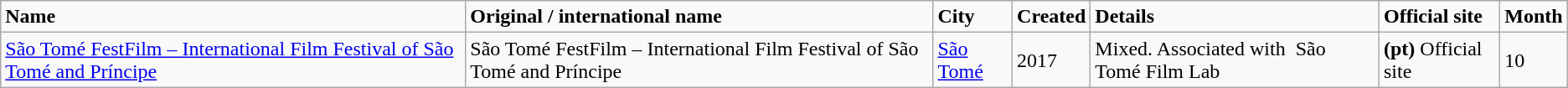<table class="wikitable">
<tr>
<td><strong>Name</strong></td>
<td><strong>Original / international name</strong></td>
<td><strong>City</strong></td>
<td><strong>Created</strong></td>
<td><strong>Details</strong></td>
<td><strong>Official site</strong></td>
<td><strong>Month</strong></td>
</tr>
<tr>
<td><a href='#'>São Tomé FestFilm – International Film Festival of São Tomé and Príncipe</a></td>
<td>São Tomé FestFilm – International Film Festival of São Tomé and Príncipe</td>
<td><a href='#'>São Tomé</a></td>
<td>2017</td>
<td>Mixed. Associated with  São Tomé Film Lab</td>
<td><strong>(pt)</strong> Official site</td>
<td>10</td>
</tr>
</table>
